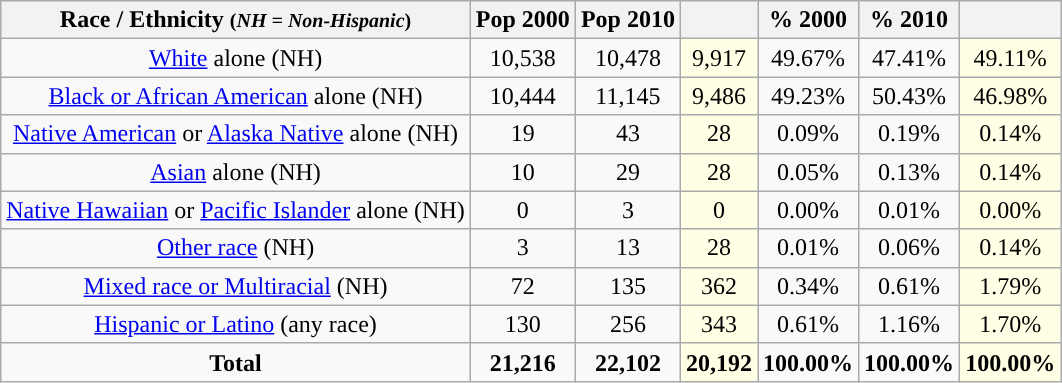<table class="wikitable" style="text-align:center;">
<tr>
<th>Race / Ethnicity <small>(<em>NH = Non-Hispanic</em>)</small></th>
<th>Pop 2000</th>
<th>Pop 2010</th>
<th></th>
<th>% 2000</th>
<th>% 2010</th>
<th></th>
</tr>
<tr>
<td><a href='#'>White</a> alone (NH)</td>
<td>10,538</td>
<td>10,478</td>
<td style='background: #ffffe6;'>9,917</td>
<td>49.67%</td>
<td>47.41%</td>
<td style='background: #ffffe6;'>49.11%</td>
</tr>
<tr>
<td><a href='#'>Black or African American</a> alone (NH)</td>
<td>10,444</td>
<td>11,145</td>
<td style='background: #ffffe6;'>9,486</td>
<td>49.23%</td>
<td>50.43%</td>
<td style='background: #ffffe6;'>46.98%</td>
</tr>
<tr>
<td><a href='#'>Native American</a> or <a href='#'>Alaska Native</a> alone (NH)</td>
<td>19</td>
<td>43</td>
<td style='background: #ffffe6;'>28</td>
<td>0.09%</td>
<td>0.19%</td>
<td style='background: #ffffe6;'>0.14%</td>
</tr>
<tr>
<td><a href='#'>Asian</a> alone (NH)</td>
<td>10</td>
<td>29</td>
<td style='background: #ffffe6;'>28</td>
<td>0.05%</td>
<td>0.13%</td>
<td style='background: #ffffe6;'>0.14%</td>
</tr>
<tr>
<td><a href='#'>Native Hawaiian</a> or <a href='#'>Pacific Islander</a> alone (NH)</td>
<td>0</td>
<td>3</td>
<td style='background: #ffffe6;'>0</td>
<td>0.00%</td>
<td>0.01%</td>
<td style='background: #ffffe6;'>0.00%</td>
</tr>
<tr>
<td><a href='#'>Other race</a> (NH)</td>
<td>3</td>
<td>13</td>
<td style='background: #ffffe6;'>28</td>
<td>0.01%</td>
<td>0.06%</td>
<td style='background: #ffffe6;'>0.14%</td>
</tr>
<tr>
<td><a href='#'>Mixed race or Multiracial</a> (NH)</td>
<td>72</td>
<td>135</td>
<td style='background: #ffffe6;'>362</td>
<td>0.34%</td>
<td>0.61%</td>
<td style='background: #ffffe6;'>1.79%</td>
</tr>
<tr>
<td><a href='#'>Hispanic or Latino</a> (any race)</td>
<td>130</td>
<td>256</td>
<td style='background: #ffffe6;'>343</td>
<td>0.61%</td>
<td>1.16%</td>
<td style='background: #ffffe6;'>1.70%</td>
</tr>
<tr>
<td><strong>Total</strong></td>
<td><strong>21,216</strong></td>
<td><strong>22,102</strong></td>
<td style='background: #ffffe6;'><strong>20,192</strong></td>
<td><strong>100.00%</strong></td>
<td><strong>100.00%</strong></td>
<td style='background: #ffffe6;'><strong>100.00%</strong></td>
</tr>
</table>
